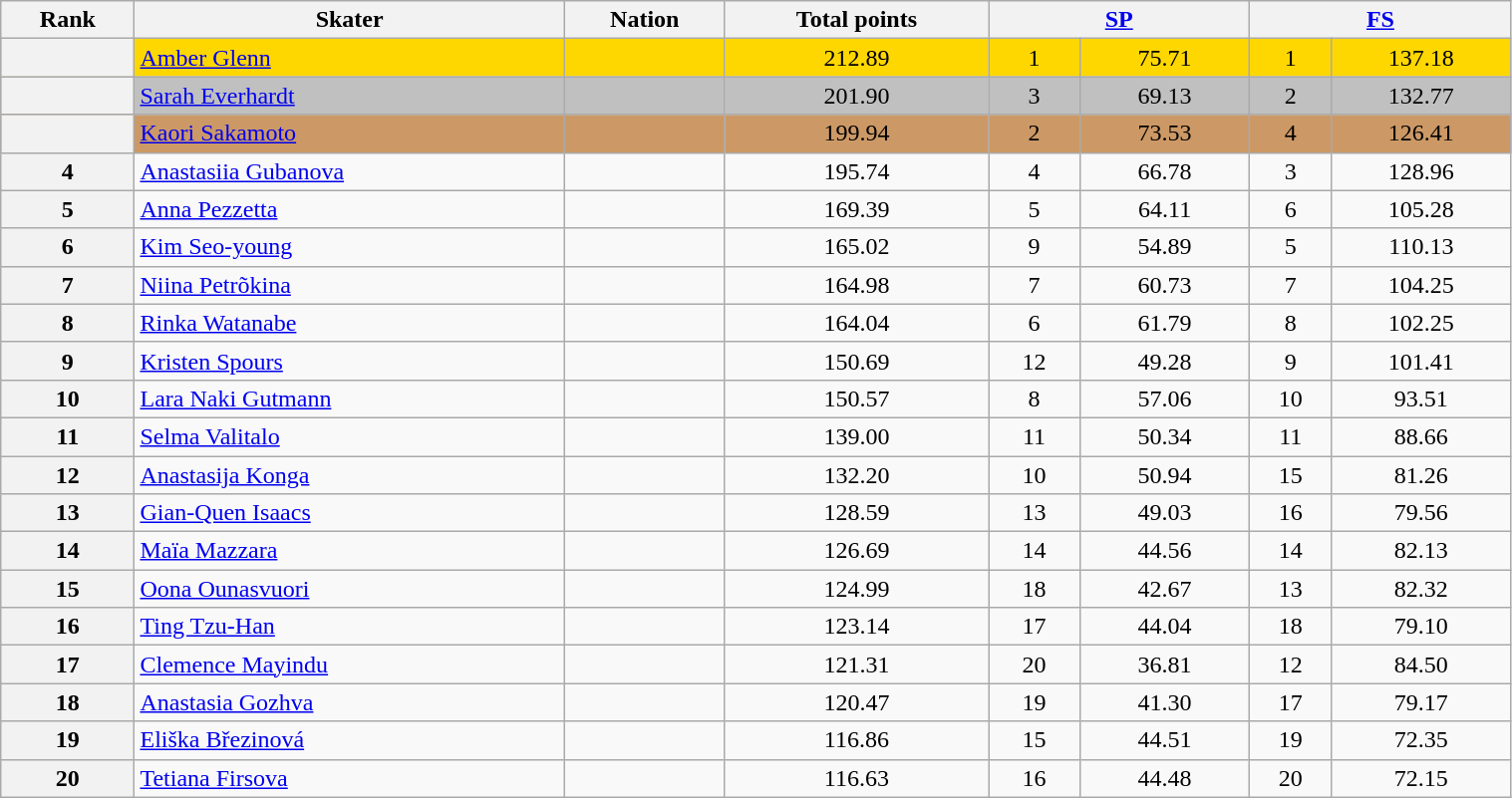<table class="wikitable sortable" style="text-align:center;" width="80%">
<tr>
<th scope="col">Rank</th>
<th scope="col">Skater</th>
<th scope="col">Nation</th>
<th scope="col">Total points</th>
<th scope="col" colspan="2" width="80px"><a href='#'>SP</a></th>
<th scope="col" colspan="2" width="80px"><a href='#'>FS</a></th>
</tr>
<tr bgcolor="gold">
<th scope="row"></th>
<td align="left"><a href='#'>Amber Glenn</a></td>
<td align="left"></td>
<td>212.89</td>
<td>1</td>
<td>75.71</td>
<td>1</td>
<td>137.18</td>
</tr>
<tr bgcolor="silver">
<th scope="row"></th>
<td align="left"><a href='#'>Sarah Everhardt</a></td>
<td align="left"></td>
<td>201.90</td>
<td>3</td>
<td>69.13</td>
<td>2</td>
<td>132.77</td>
</tr>
<tr bgcolor="cc9966">
<th scope="row"></th>
<td align="left"><a href='#'>Kaori Sakamoto</a></td>
<td align="left"></td>
<td>199.94</td>
<td>2</td>
<td>73.53</td>
<td>4</td>
<td>126.41</td>
</tr>
<tr>
<th scope="row">4</th>
<td align="left"><a href='#'>Anastasiia Gubanova</a></td>
<td align="left"></td>
<td>195.74</td>
<td>4</td>
<td>66.78</td>
<td>3</td>
<td>128.96</td>
</tr>
<tr>
<th scope="row">5</th>
<td align="left"><a href='#'>Anna Pezzetta</a></td>
<td align="left"></td>
<td>169.39</td>
<td>5</td>
<td>64.11</td>
<td>6</td>
<td>105.28</td>
</tr>
<tr>
<th scope="row">6</th>
<td align="left"><a href='#'>Kim Seo-young</a></td>
<td align="left"></td>
<td>165.02</td>
<td>9</td>
<td>54.89</td>
<td>5</td>
<td>110.13</td>
</tr>
<tr>
<th scope="row">7</th>
<td align="left"><a href='#'>Niina Petrõkina</a></td>
<td align="left"></td>
<td>164.98</td>
<td>7</td>
<td>60.73</td>
<td>7</td>
<td>104.25</td>
</tr>
<tr>
<th scope="row">8</th>
<td align="left"><a href='#'>Rinka Watanabe</a></td>
<td align="left"></td>
<td>164.04</td>
<td>6</td>
<td>61.79</td>
<td>8</td>
<td>102.25</td>
</tr>
<tr>
<th scope="row">9</th>
<td align="left"><a href='#'>Kristen Spours</a></td>
<td align="left"></td>
<td>150.69</td>
<td>12</td>
<td>49.28</td>
<td>9</td>
<td>101.41</td>
</tr>
<tr>
<th scope="row">10</th>
<td align="left"><a href='#'>Lara Naki Gutmann</a></td>
<td align="left"></td>
<td>150.57</td>
<td>8</td>
<td>57.06</td>
<td>10</td>
<td>93.51</td>
</tr>
<tr>
<th scope="row">11</th>
<td align="left"><a href='#'>Selma Valitalo</a></td>
<td align="left"></td>
<td>139.00</td>
<td>11</td>
<td>50.34</td>
<td>11</td>
<td>88.66</td>
</tr>
<tr>
<th scope="row">12</th>
<td align="left"><a href='#'>Anastasija Konga</a></td>
<td align="left"></td>
<td>132.20</td>
<td>10</td>
<td>50.94</td>
<td>15</td>
<td>81.26</td>
</tr>
<tr>
<th scope="row">13</th>
<td align="left"><a href='#'>Gian-Quen Isaacs</a></td>
<td align="left"></td>
<td>128.59</td>
<td>13</td>
<td>49.03</td>
<td>16</td>
<td>79.56</td>
</tr>
<tr>
<th scope="row">14</th>
<td align="left"><a href='#'>Maïa Mazzara</a></td>
<td align="left"></td>
<td>126.69</td>
<td>14</td>
<td>44.56</td>
<td>14</td>
<td>82.13</td>
</tr>
<tr>
<th scope="row">15</th>
<td align="left"><a href='#'>Oona Ounasvuori</a></td>
<td align="left"></td>
<td>124.99</td>
<td>18</td>
<td>42.67</td>
<td>13</td>
<td>82.32</td>
</tr>
<tr>
<th scope="row">16</th>
<td align="left"><a href='#'>Ting Tzu-Han</a></td>
<td align="left"></td>
<td>123.14</td>
<td>17</td>
<td>44.04</td>
<td>18</td>
<td>79.10</td>
</tr>
<tr>
<th scope="row">17</th>
<td align="left"><a href='#'>Clemence Mayindu</a></td>
<td align="left"></td>
<td>121.31</td>
<td>20</td>
<td>36.81</td>
<td>12</td>
<td>84.50</td>
</tr>
<tr>
<th scope="row">18</th>
<td align="left"><a href='#'>Anastasia Gozhva</a></td>
<td align="left"></td>
<td>120.47</td>
<td>19</td>
<td>41.30</td>
<td>17</td>
<td>79.17</td>
</tr>
<tr>
<th scope="row">19</th>
<td align="left"><a href='#'>Eliška Březinová</a></td>
<td align="left"></td>
<td>116.86</td>
<td>15</td>
<td>44.51</td>
<td>19</td>
<td>72.35</td>
</tr>
<tr>
<th scope="row">20</th>
<td align="left"><a href='#'>Tetiana Firsova</a></td>
<td align="left"></td>
<td>116.63</td>
<td>16</td>
<td>44.48</td>
<td>20</td>
<td>72.15</td>
</tr>
</table>
